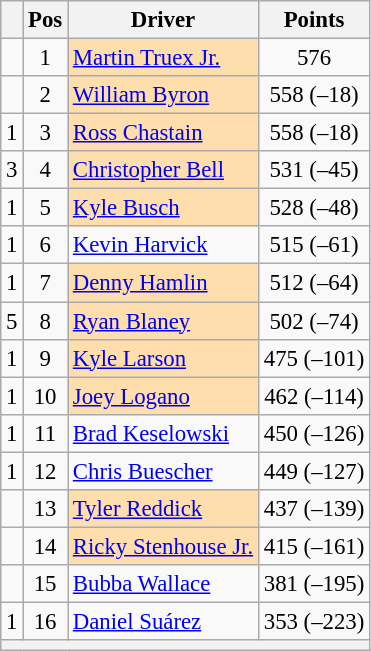<table class="wikitable" style="font-size: 95%;">
<tr>
<th></th>
<th>Pos</th>
<th>Driver</th>
<th>Points</th>
</tr>
<tr>
<td align="left"></td>
<td style="text-align:center;">1</td>
<td style="background:#FFDEAD;"><a href='#'>Martin Truex Jr.</a></td>
<td style="text-align:center;">576</td>
</tr>
<tr>
<td align="left"></td>
<td style="text-align:center;">2</td>
<td style="background:#FFDEAD;"><a href='#'>William Byron</a></td>
<td style="text-align:center;">558 (–18)</td>
</tr>
<tr>
<td align="left"> 1</td>
<td style="text-align:center;">3</td>
<td style="background:#FFDEAD;"><a href='#'>Ross Chastain</a></td>
<td style="text-align:center;">558 (–18)</td>
</tr>
<tr>
<td align="left"> 3</td>
<td style="text-align:center;">4</td>
<td style="background:#FFDEAD;"><a href='#'>Christopher Bell</a></td>
<td style="text-align:center;">531 (–45)</td>
</tr>
<tr>
<td align="left"> 1</td>
<td style="text-align:center;">5</td>
<td style="background:#FFDEAD;"><a href='#'>Kyle Busch</a></td>
<td style="text-align:center;">528 (–48)</td>
</tr>
<tr>
<td align="left"> 1</td>
<td style="text-align:center;">6</td>
<td><a href='#'>Kevin Harvick</a></td>
<td style="text-align:center;">515 (–61)</td>
</tr>
<tr>
<td align="left"> 1</td>
<td style="text-align:center;">7</td>
<td style="background:#FFDEAD;"><a href='#'>Denny Hamlin</a></td>
<td style="text-align:center;">512 (–64)</td>
</tr>
<tr>
<td align="left"> 5</td>
<td style="text-align:center;">8</td>
<td style="background:#FFDEAD;"><a href='#'>Ryan Blaney</a></td>
<td style="text-align:center;">502 (–74)</td>
</tr>
<tr>
<td align="left"> 1</td>
<td style="text-align:center;">9</td>
<td style="background:#FFDEAD;"><a href='#'>Kyle Larson</a></td>
<td style="text-align:center;">475 (–101)</td>
</tr>
<tr>
<td align="left"> 1</td>
<td style="text-align:center;">10</td>
<td style="background:#FFDEAD;"><a href='#'>Joey Logano</a></td>
<td style="text-align:center;">462 (–114)</td>
</tr>
<tr>
<td align="left"> 1</td>
<td style="text-align:center;">11</td>
<td><a href='#'>Brad Keselowski</a></td>
<td style="text-align:center;">450 (–126)</td>
</tr>
<tr>
<td align="left"> 1</td>
<td style="text-align:center;">12</td>
<td><a href='#'>Chris Buescher</a></td>
<td style="text-align:center;">449 (–127)</td>
</tr>
<tr>
<td align="left"></td>
<td style="text-align:center;">13</td>
<td style="background:#FFDEAD;"><a href='#'>Tyler Reddick</a></td>
<td style="text-align:center;">437 (–139)</td>
</tr>
<tr>
<td align="left"></td>
<td style="text-align:center;">14</td>
<td style="background:#FFDEAD;"><a href='#'>Ricky Stenhouse Jr.</a></td>
<td style="text-align:center;">415 (–161)</td>
</tr>
<tr>
<td align="left"></td>
<td style="text-align:center;">15</td>
<td><a href='#'>Bubba Wallace</a></td>
<td style="text-align:center;">381 (–195)</td>
</tr>
<tr>
<td align="left"> 1</td>
<td style="text-align:center;">16</td>
<td><a href='#'>Daniel Suárez</a></td>
<td style="text-align:center;">353 (–223)</td>
</tr>
<tr class="sortbottom">
<th colspan="9"></th>
</tr>
</table>
